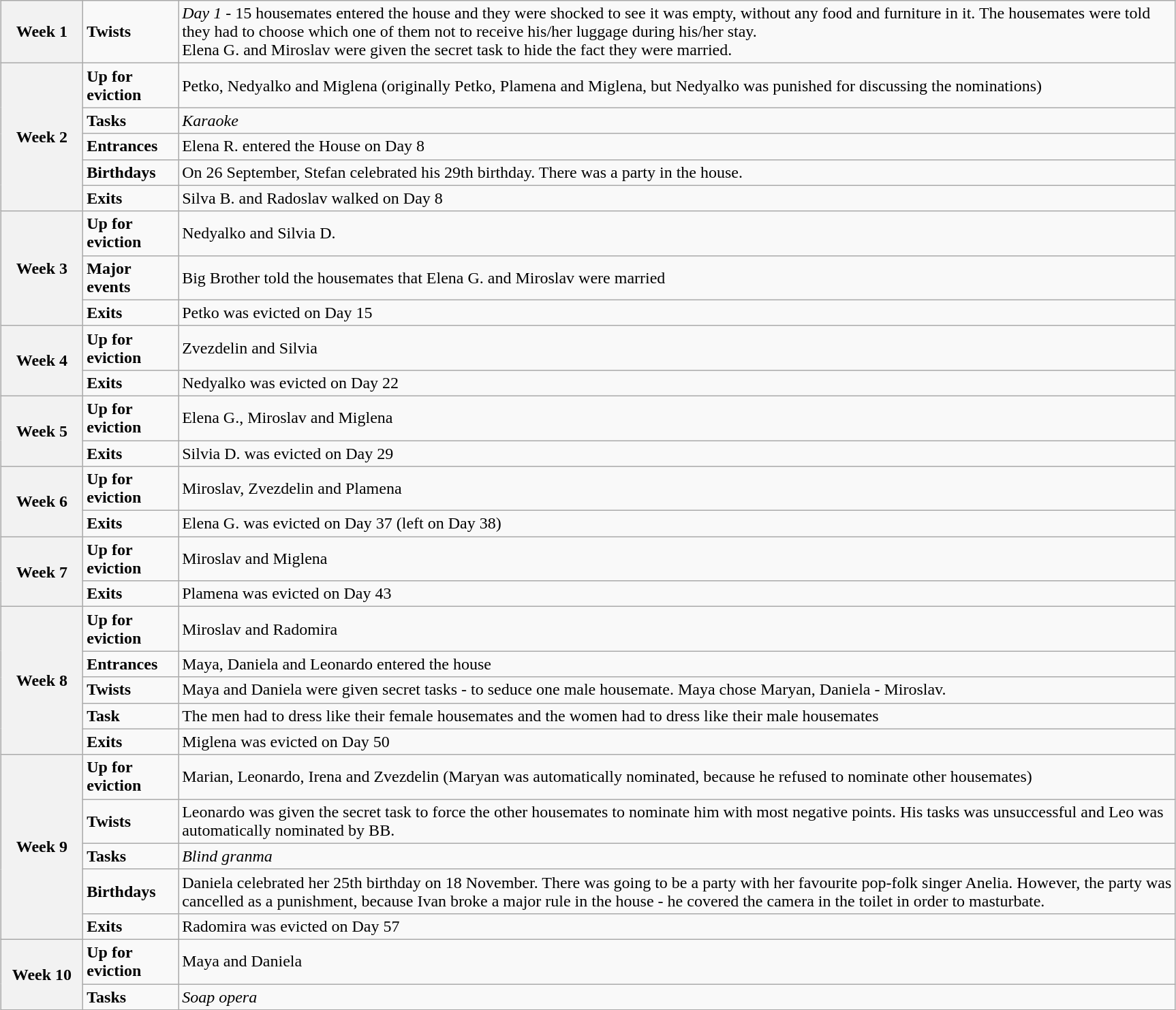<table class="wikitable" style="width: 91%; margin-left: auto; margin-right: auto;">
<tr>
<th rowspan=1 style="width: 7%;"><strong>Week 1</strong></th>
<td><strong>Twists</strong></td>
<td><em>Day 1</em> - 15 housemates entered the house and they were shocked to see it was empty, without any food and furniture in it. The housemates were told they had to choose which one of them not to receive his/her luggage during his/her stay.<br>Elena G. and Miroslav were given the secret task to hide the fact they were married.</td>
</tr>
<tr>
<th rowspan=5><strong>Week 2</strong></th>
<td><strong>Up for eviction</strong></td>
<td>Petko, Nedyalko and Miglena (originally Petko, Plamena and Miglena, but Nedyalko was punished for discussing the nominations)</td>
</tr>
<tr>
<td><strong>Tasks</strong></td>
<td><em>Karaoke</em></td>
</tr>
<tr>
<td><strong>Entrances</strong></td>
<td>Elena R. entered the House on Day 8</td>
</tr>
<tr>
<td><strong>Birthdays</strong></td>
<td>On 26 September, Stefan celebrated his 29th birthday. There was a party in the house.</td>
</tr>
<tr>
<td><strong>Exits</strong></td>
<td>Silva B. and Radoslav walked on Day 8</td>
</tr>
<tr>
<th rowspan=3><strong>Week 3</strong></th>
<td><strong>Up for eviction</strong></td>
<td>Nedyalko and Silvia D.</td>
</tr>
<tr>
<td><strong>Major events</strong></td>
<td>Big Brother told the housemates that Elena G. and Miroslav were married</td>
</tr>
<tr>
<td><strong>Exits</strong></td>
<td>Petko was evicted on Day 15</td>
</tr>
<tr>
<th rowspan=2><strong>Week 4</strong></th>
<td><strong>Up for eviction</strong></td>
<td>Zvezdelin and Silvia</td>
</tr>
<tr>
<td><strong>Exits</strong></td>
<td>Nedyalko was evicted on Day 22</td>
</tr>
<tr>
<th rowspan=2><strong>Week 5</strong></th>
<td><strong>Up for eviction</strong></td>
<td>Elena G., Miroslav and Miglena</td>
</tr>
<tr>
<td><strong>Exits</strong></td>
<td>Silvia D. was evicted on Day 29</td>
</tr>
<tr>
<th rowspan=2><strong>Week 6</strong></th>
<td><strong>Up for eviction</strong></td>
<td>Miroslav, Zvezdelin and Plamena</td>
</tr>
<tr>
<td><strong>Exits</strong></td>
<td>Elena G. was evicted on Day 37 (left on Day 38)</td>
</tr>
<tr>
<th rowspan=2><strong>Week 7</strong></th>
<td><strong>Up for eviction</strong></td>
<td>Miroslav and Miglena</td>
</tr>
<tr>
<td><strong>Exits</strong></td>
<td>Plamena was evicted on Day 43</td>
</tr>
<tr>
<th rowspan=5><strong>Week 8</strong></th>
<td><strong>Up for eviction</strong></td>
<td>Miroslav and Radomira</td>
</tr>
<tr>
<td><strong>Entrances</strong></td>
<td>Maya, Daniela and Leonardo entered the house</td>
</tr>
<tr>
<td><strong>Twists</strong></td>
<td>Maya and Daniela were given secret tasks - to seduce one male housemate. Maya chose Maryan, Daniela - Miroslav.</td>
</tr>
<tr>
<td><strong>Task</strong></td>
<td>The men had to dress like their female housemates and the women had to dress like their male housemates</td>
</tr>
<tr>
<td><strong>Exits</strong></td>
<td>Miglena was evicted on Day 50</td>
</tr>
<tr>
<th rowspan=5><strong>Week 9</strong></th>
<td><strong>Up for eviction</strong></td>
<td>Marian, Leonardo, Irena and Zvezdelin (Maryan was automatically nominated, because he refused to nominate other housemates)</td>
</tr>
<tr>
<td><strong>Twists</strong></td>
<td>Leonardo was given the secret task to force the other housemates to nominate him with most negative points. His tasks was unsuccessful and Leo was automatically nominated by BB.</td>
</tr>
<tr>
<td><strong>Tasks</strong></td>
<td><em>Blind granma</em></td>
</tr>
<tr>
<td><strong>Birthdays</strong></td>
<td>Daniela celebrated her 25th birthday on 18 November. There was going to be a party with her favourite pop-folk singer Anelia. However, the party was cancelled as a punishment, because Ivan broke a major rule in the house - he covered the camera in the toilet in order to masturbate.</td>
</tr>
<tr>
<td><strong>Exits</strong></td>
<td>Radomira was evicted on Day 57</td>
</tr>
<tr>
<th rowspan=2><strong>Week 10</strong></th>
<td><strong>Up for eviction</strong></td>
<td>Maya and Daniela</td>
</tr>
<tr>
<td><strong>Tasks</strong></td>
<td><em>Soap opera</em></td>
</tr>
</table>
